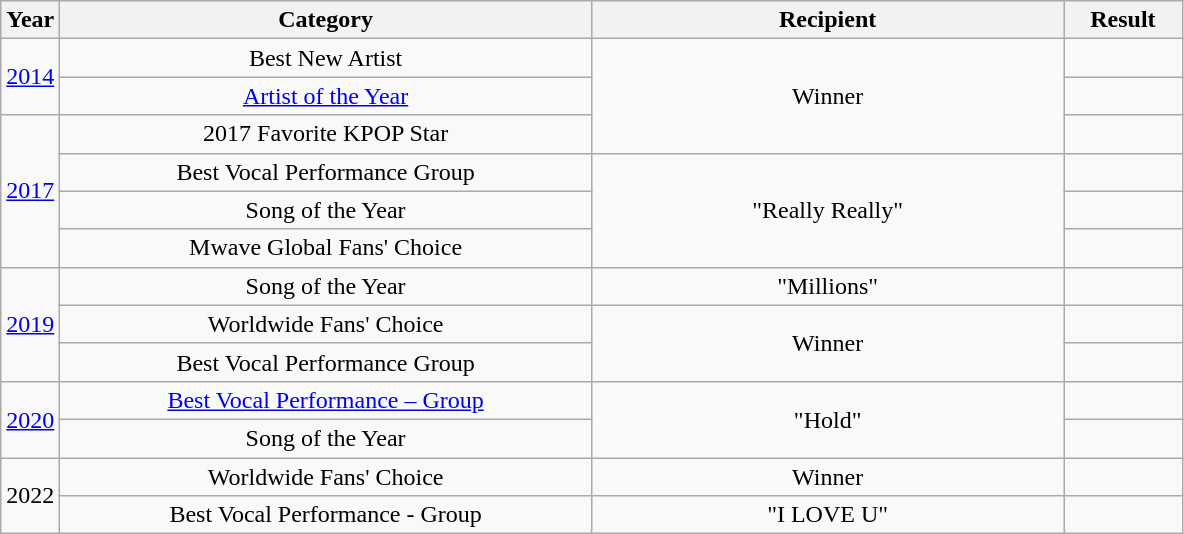<table class="wikitable" style="text-align:center">
<tr>
<th width="5%">Year</th>
<th width="45%">Category</th>
<th width="40%">Recipient</th>
<th width="10%">Result</th>
</tr>
<tr>
<td rowspan="2"><a href='#'>2014</a></td>
<td>Best New Artist</td>
<td rowspan="3">Winner</td>
<td></td>
</tr>
<tr>
<td><a href='#'>Artist of the Year</a></td>
<td></td>
</tr>
<tr>
<td rowspan="4"><a href='#'>2017</a></td>
<td>2017 Favorite KPOP Star</td>
<td></td>
</tr>
<tr>
<td>Best Vocal Performance Group</td>
<td rowspan="3">"Really Really"</td>
<td></td>
</tr>
<tr>
<td>Song of the Year</td>
<td></td>
</tr>
<tr>
<td>Mwave Global Fans' Choice</td>
<td></td>
</tr>
<tr>
<td rowspan="3"><a href='#'>2019</a></td>
<td>Song of the Year</td>
<td>"Millions"</td>
<td></td>
</tr>
<tr>
<td>Worldwide Fans' Choice</td>
<td rowspan="2">Winner</td>
<td></td>
</tr>
<tr>
<td>Best Vocal Performance Group</td>
<td></td>
</tr>
<tr>
<td rowspan="2"><a href='#'>2020</a></td>
<td><a href='#'>Best Vocal Performance – Group</a></td>
<td rowspan="2">"Hold"</td>
<td></td>
</tr>
<tr>
<td>Song of the Year</td>
<td></td>
</tr>
<tr>
<td rowspan="2">2022</td>
<td>Worldwide Fans' Choice</td>
<td>Winner</td>
<td></td>
</tr>
<tr>
<td>Best Vocal Performance - Group</td>
<td>"I LOVE U"</td>
<td></td>
</tr>
</table>
